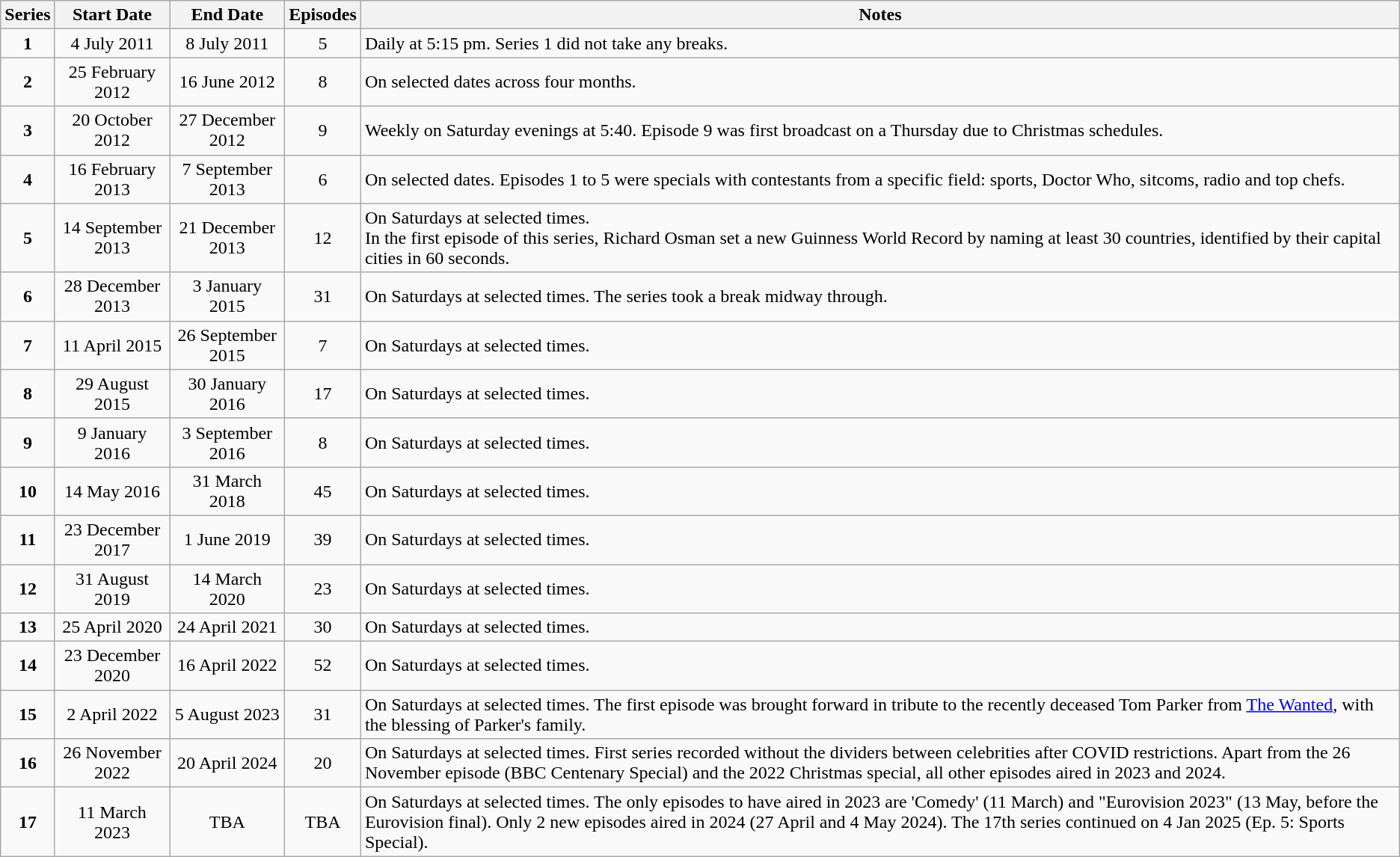<table class="wikitable sticky-header" style="text-align:center;">
<tr>
<th>Series</th>
<th>Start Date</th>
<th>End Date</th>
<th>Episodes</th>
<th>Notes</th>
</tr>
<tr>
<td><strong>1</strong></td>
<td>4 July 2011</td>
<td>8 July 2011</td>
<td>5</td>
<td style="text-align:left;">Daily at 5:15 pm. Series 1 did not take any breaks.</td>
</tr>
<tr>
<td><strong>2</strong></td>
<td>25 February 2012</td>
<td>16 June 2012</td>
<td>8</td>
<td style="text-align:left;">On selected dates across four months.</td>
</tr>
<tr>
<td><strong>3</strong></td>
<td>20 October 2012</td>
<td>27 December 2012</td>
<td>9</td>
<td style="text-align:left;">Weekly on Saturday evenings at 5:40. Episode 9 was first broadcast on a Thursday due to Christmas schedules.</td>
</tr>
<tr>
<td><strong>4</strong></td>
<td>16 February 2013</td>
<td>7 September 2013</td>
<td>6</td>
<td style="text-align:left;">On selected dates. Episodes 1 to 5 were specials with contestants from a specific field: sports, Doctor Who, sitcoms, radio and top chefs.</td>
</tr>
<tr>
<td><strong>5</strong></td>
<td>14 September 2013</td>
<td>21 December 2013</td>
<td>12</td>
<td style="text-align:left;">On Saturdays at selected times.<br>In the first episode of this series, Richard Osman set a new Guinness World Record by naming at least 30 countries, identified by their capital cities in 60 seconds.</td>
</tr>
<tr>
<td><strong>6</strong></td>
<td>28 December 2013</td>
<td>3 January 2015</td>
<td>31</td>
<td style="text-align:left;">On Saturdays at selected times. The series took a break midway through.</td>
</tr>
<tr>
<td><strong>7</strong></td>
<td>11 April 2015</td>
<td>26 September 2015</td>
<td>7</td>
<td style="text-align:left;">On Saturdays at selected times.</td>
</tr>
<tr>
<td><strong>8</strong></td>
<td>29 August 2015</td>
<td>30 January 2016</td>
<td>17</td>
<td style="text-align:left;">On Saturdays at selected times.</td>
</tr>
<tr>
<td><strong>9</strong></td>
<td>9 January 2016</td>
<td>3 September 2016</td>
<td>8</td>
<td style="text-align:left;">On Saturdays at selected times.</td>
</tr>
<tr>
<td><strong>10</strong></td>
<td>14 May 2016</td>
<td>31 March 2018</td>
<td>45</td>
<td style="text-align:left;">On Saturdays at selected times.</td>
</tr>
<tr>
<td><strong>11</strong></td>
<td>23 December 2017</td>
<td>1 June 2019</td>
<td>39</td>
<td style="text-align:left;">On Saturdays at selected times.</td>
</tr>
<tr>
<td><strong>12</strong></td>
<td>31 August 2019</td>
<td>14 March 2020</td>
<td>23</td>
<td style="text-align:left;">On Saturdays at selected times.</td>
</tr>
<tr>
<td><strong>13</strong></td>
<td>25 April 2020</td>
<td>24 April 2021</td>
<td>30</td>
<td style="text-align:left;">On Saturdays at selected times.</td>
</tr>
<tr>
<td><strong>14</strong></td>
<td>23 December 2020</td>
<td>16 April 2022</td>
<td>52</td>
<td style="text-align:left;">On Saturdays at selected times.</td>
</tr>
<tr>
<td><strong>15</strong></td>
<td>2 April 2022</td>
<td>5 August 2023</td>
<td>31</td>
<td style="text-align:left;">On Saturdays at selected times. The first episode was brought forward in tribute to the recently deceased Tom Parker from <a href='#'>The Wanted</a>, with the blessing of Parker's family.</td>
</tr>
<tr>
<td><strong>16</strong></td>
<td>26 November 2022</td>
<td>20 April 2024</td>
<td>20</td>
<td style="text-align:left;">On Saturdays at selected times. First series recorded without the dividers between celebrities after COVID restrictions. Apart from the 26 November episode (BBC Centenary Special) and the 2022 Christmas special, all other episodes aired in 2023 and 2024.</td>
</tr>
<tr>
<td><strong>17</strong></td>
<td>11 March 2023</td>
<td>TBA</td>
<td>TBA</td>
<td style="text-align:left;">On Saturdays at selected times. The only episodes to have aired in 2023 are 'Comedy' (11 March) and "Eurovision 2023" (13 May, before the Eurovision final). Only 2 new episodes aired in 2024 (27 April and 4 May 2024). The 17th series continued on 4 Jan 2025 (Ep. 5: Sports Special).</td>
</tr>
</table>
